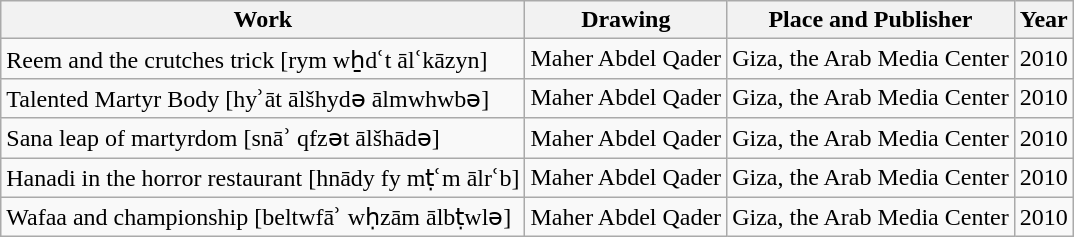<table class="wikitable">
<tr>
<th>Work</th>
<th>Drawing</th>
<th>Place and Publisher</th>
<th>Year</th>
</tr>
<tr>
<td>Reem and the crutches trick [rym wẖdʿt ālʿkāzyn]</td>
<td>Maher Abdel Qader</td>
<td>Giza, the Arab Media Center</td>
<td>2010</td>
</tr>
<tr>
<td>Talented Martyr Body [hyʾāt ālšhydə ālmwhwbə]</td>
<td>Maher Abdel Qader</td>
<td>Giza, the Arab Media Center</td>
<td>2010</td>
</tr>
<tr>
<td>Sana leap of martyrdom [snāʾ qfzət ālšhādə]</td>
<td>Maher Abdel Qader</td>
<td>Giza, the Arab Media Center</td>
<td>2010</td>
</tr>
<tr>
<td>Hanadi in the horror restaurant [hnādy fy mṭʿm ālrʿb]</td>
<td>Maher Abdel Qader</td>
<td>Giza, the Arab Media Center</td>
<td>2010</td>
</tr>
<tr>
<td>Wafaa and championship [beltwfāʾ wḥzām ālbṭwlə]</td>
<td>Maher Abdel Qader</td>
<td>Giza, the Arab Media Center</td>
<td>2010</td>
</tr>
</table>
